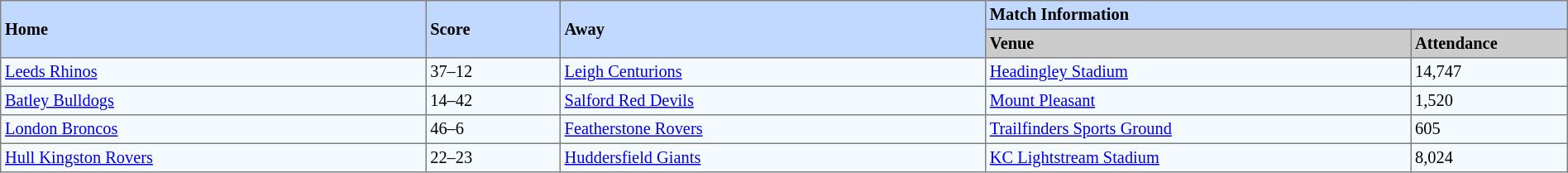<table border=1 style="border-collapse:collapse; font-size:85%; text-align:left;" cellpadding=3 cellspacing=0 width=100%>
<tr bgcolor=#C1D8FF>
<th rowspan=2 width=19%>Home</th>
<th rowspan=2 width=6%>Score</th>
<th rowspan=2 width=19%>Away</th>
<th colspan=6>Match Information</th>
</tr>
<tr bgcolor=#CCCCCC>
<th width=19%>Venue</th>
<th width=7%>Attendance</th>
</tr>
<tr bgcolor=#F5FAFF>
<td align=left> <a href='#'>Leeds Rhinos</a></td>
<td>37–12</td>
<td align=left> <a href='#'>Leigh Centurions</a></td>
<td><a href='#'>Headingley Stadium</a></td>
<td>14,747</td>
</tr>
<tr bgcolor=#F5FAFF>
<td align=left> <a href='#'>Batley Bulldogs</a></td>
<td>14–42</td>
<td align=left> <a href='#'>Salford Red Devils</a></td>
<td><a href='#'>Mount Pleasant</a></td>
<td>1,520</td>
</tr>
<tr bgcolor=#F5FAFF>
<td align=left> <a href='#'>London Broncos</a></td>
<td>46–6</td>
<td align=left> <a href='#'>Featherstone Rovers</a></td>
<td><a href='#'>Trailfinders Sports Ground</a></td>
<td>605</td>
</tr>
<tr bgcolor=#F5FAFF>
<td align=left> <a href='#'>Hull Kingston Rovers</a></td>
<td>22–23</td>
<td align=left> <a href='#'>Huddersfield Giants</a></td>
<td><a href='#'>KC Lightstream Stadium</a></td>
<td>8,024</td>
</tr>
</table>
